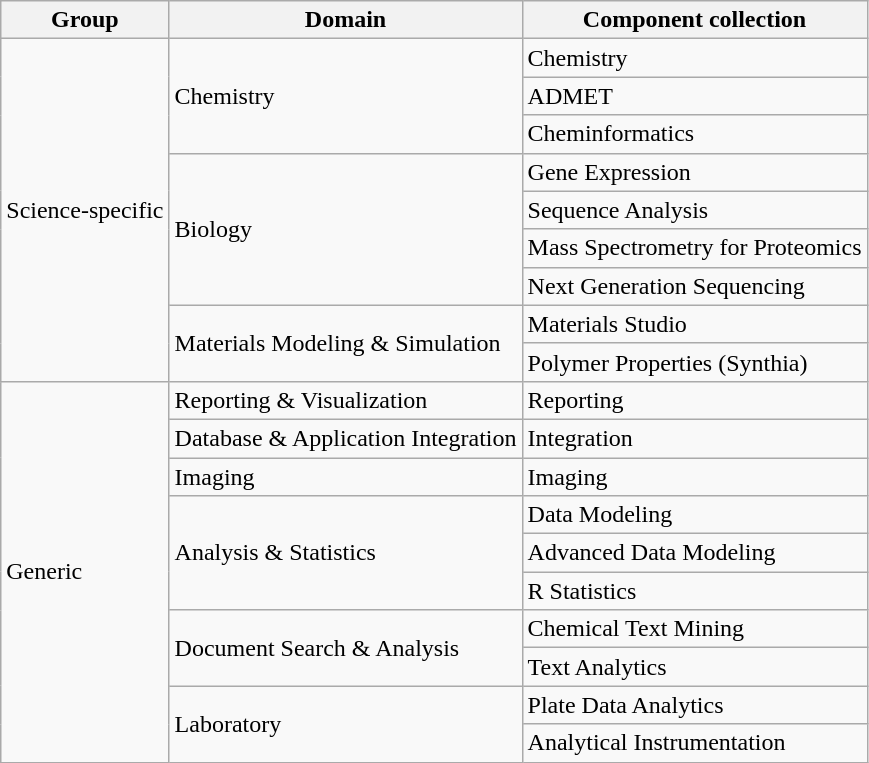<table class="wikitable">
<tr>
<th>Group</th>
<th>Domain</th>
<th>Component collection</th>
</tr>
<tr>
<td rowspan="9">Science-specific</td>
<td rowspan="3">Chemistry</td>
<td>Chemistry</td>
</tr>
<tr>
<td>ADMET</td>
</tr>
<tr>
<td>Cheminformatics</td>
</tr>
<tr>
<td rowspan="4">Biology</td>
<td>Gene Expression</td>
</tr>
<tr>
<td>Sequence Analysis</td>
</tr>
<tr>
<td>Mass Spectrometry for Proteomics</td>
</tr>
<tr>
<td>Next Generation Sequencing</td>
</tr>
<tr>
<td rowspan="2">Materials Modeling & Simulation</td>
<td>Materials Studio</td>
</tr>
<tr>
<td>Polymer Properties (Synthia)</td>
</tr>
<tr>
<td rowspan="10">Generic</td>
<td>Reporting & Visualization</td>
<td>Reporting</td>
</tr>
<tr>
<td>Database & Application Integration</td>
<td>Integration</td>
</tr>
<tr>
<td>Imaging</td>
<td>Imaging</td>
</tr>
<tr>
<td rowspan="3">Analysis & Statistics</td>
<td>Data Modeling</td>
</tr>
<tr>
<td>Advanced Data Modeling</td>
</tr>
<tr>
<td>R Statistics</td>
</tr>
<tr>
<td rowspan="2">Document Search & Analysis</td>
<td>Chemical Text Mining</td>
</tr>
<tr>
<td>Text Analytics</td>
</tr>
<tr>
<td rowspan="2">Laboratory</td>
<td>Plate Data Analytics</td>
</tr>
<tr>
<td>Analytical Instrumentation</td>
</tr>
</table>
